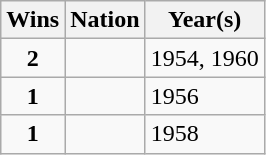<table class="wikitable">
<tr>
<th>Wins</th>
<th>Nation</th>
<th>Year(s)</th>
</tr>
<tr>
<td align=center><strong>2</strong></td>
<td></td>
<td>1954, 1960</td>
</tr>
<tr>
<td align=center><strong>1</strong></td>
<td></td>
<td>1956</td>
</tr>
<tr>
<td align=center><strong>1</strong></td>
<td></td>
<td>1958</td>
</tr>
</table>
